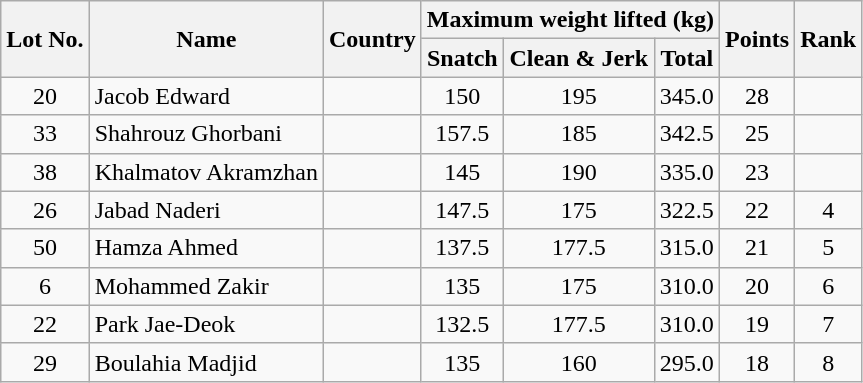<table class="wikitable" style="text-align:center">
<tr>
<th rowspan="2">Lot No.</th>
<th rowspan="2">Name</th>
<th rowspan="2">Country</th>
<th colspan="3">Maximum weight lifted (kg)</th>
<th rowspan="2">Points</th>
<th rowspan="2">Rank</th>
</tr>
<tr>
<th><strong>Snatch</strong></th>
<th><strong>Clean & Jerk</strong></th>
<th><strong>Total</strong></th>
</tr>
<tr>
<td>20</td>
<td align=left>Jacob Edward</td>
<td align=left></td>
<td>150</td>
<td>195</td>
<td>345.0</td>
<td>28</td>
<td></td>
</tr>
<tr>
<td>33</td>
<td align=left>Shahrouz Ghorbani</td>
<td align=left></td>
<td>157.5</td>
<td>185</td>
<td>342.5</td>
<td>25</td>
<td></td>
</tr>
<tr>
<td>38</td>
<td align=left>Khalmatov Akramzhan</td>
<td align=left></td>
<td>145</td>
<td>190</td>
<td>335.0</td>
<td>23</td>
<td></td>
</tr>
<tr>
<td>26</td>
<td align=left>Jabad Naderi</td>
<td align=left></td>
<td>147.5</td>
<td>175</td>
<td>322.5</td>
<td>22</td>
<td>4</td>
</tr>
<tr>
<td>50</td>
<td align=left>Hamza Ahmed</td>
<td align=left></td>
<td>137.5</td>
<td>177.5</td>
<td>315.0</td>
<td>21</td>
<td>5</td>
</tr>
<tr>
<td>6</td>
<td align=left>Mohammed Zakir</td>
<td align=left></td>
<td>135</td>
<td>175</td>
<td>310.0</td>
<td>20</td>
<td>6</td>
</tr>
<tr>
<td>22</td>
<td align=left>Park Jae-Deok</td>
<td align=left></td>
<td>132.5</td>
<td>177.5</td>
<td>310.0</td>
<td>19</td>
<td>7</td>
</tr>
<tr>
<td>29</td>
<td align=left>Boulahia Madjid</td>
<td align=left></td>
<td>135</td>
<td>160</td>
<td>295.0</td>
<td>18</td>
<td>8</td>
</tr>
</table>
